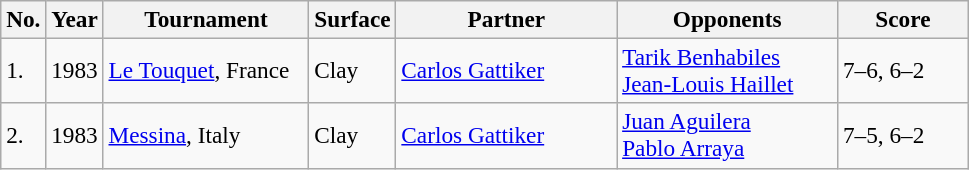<table class="sortable wikitable" style=font-size:97%>
<tr>
<th>No.</th>
<th style="width:30px">Year</th>
<th style="width:130px">Tournament</th>
<th style="width:50px">Surface</th>
<th style="width:140px">Partner</th>
<th style="width:140px">Opponents</th>
<th style="width:80px" class="unsortable">Score</th>
</tr>
<tr>
<td>1.</td>
<td>1983</td>
<td><a href='#'>Le Touquet</a>, France</td>
<td>Clay</td>
<td> <a href='#'>Carlos Gattiker</a></td>
<td> <a href='#'>Tarik Benhabiles</a><br> <a href='#'>Jean-Louis Haillet</a></td>
<td>7–6, 6–2</td>
</tr>
<tr>
<td>2.</td>
<td>1983</td>
<td><a href='#'>Messina</a>, Italy</td>
<td>Clay</td>
<td> <a href='#'>Carlos Gattiker</a></td>
<td> <a href='#'>Juan Aguilera</a><br> <a href='#'>Pablo Arraya</a></td>
<td>7–5, 6–2</td>
</tr>
</table>
